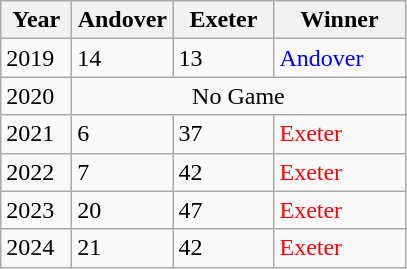<table class=wikitable>
<tr>
<th width="40">Year</th>
<th width="60">Andover</th>
<th width="60">Exeter</th>
<th width="80">Winner</th>
</tr>
<tr>
<td>2019</td>
<td>14</td>
<td>13</td>
<td style="color:blue">Andover</td>
</tr>
<tr>
<td>2020</td>
<td colspan="3" align="center">No Game</td>
</tr>
<tr>
<td>2021</td>
<td>6</td>
<td>37</td>
<td style="color:red">Exeter</td>
</tr>
<tr>
<td>2022</td>
<td>7</td>
<td>42</td>
<td style="color:red">Exeter</td>
</tr>
<tr>
<td>2023</td>
<td>20</td>
<td>47</td>
<td style="color:red">Exeter</td>
</tr>
<tr>
<td>2024</td>
<td>21</td>
<td>42</td>
<td style="color:red">Exeter</td>
</tr>
</table>
